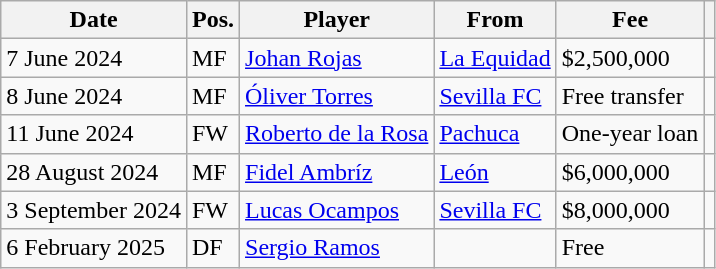<table class="wikitable">
<tr>
<th>Date</th>
<th>Pos.</th>
<th>Player</th>
<th>From</th>
<th>Fee</th>
<th></th>
</tr>
<tr>
<td>7 June 2024</td>
<td>MF</td>
<td> <a href='#'>Johan Rojas</a></td>
<td> <a href='#'>La Equidad</a></td>
<td>$2,500,000</td>
<td align="center"></td>
</tr>
<tr>
<td>8 June 2024</td>
<td>MF</td>
<td> <a href='#'>Óliver Torres</a></td>
<td> <a href='#'>Sevilla FC</a></td>
<td>Free transfer</td>
<td align="center"></td>
</tr>
<tr>
<td>11 June 2024</td>
<td>FW</td>
<td> <a href='#'>Roberto de la Rosa</a></td>
<td><a href='#'>Pachuca</a></td>
<td>One-year loan</td>
<td align="center"></td>
</tr>
<tr>
<td>28 August 2024</td>
<td>MF</td>
<td> <a href='#'>Fidel Ambríz</a></td>
<td><a href='#'>León</a></td>
<td>$6,000,000</td>
<td align="center"></td>
</tr>
<tr>
<td>3 September 2024</td>
<td>FW</td>
<td> <a href='#'>Lucas Ocampos</a></td>
<td> <a href='#'>Sevilla FC</a></td>
<td>$8,000,000</td>
<td align="center"></td>
</tr>
<tr>
<td>6 February 2025</td>
<td>DF</td>
<td> <a href='#'>Sergio Ramos</a></td>
<td></td>
<td>Free</td>
<td align="center"></td>
</tr>
</table>
